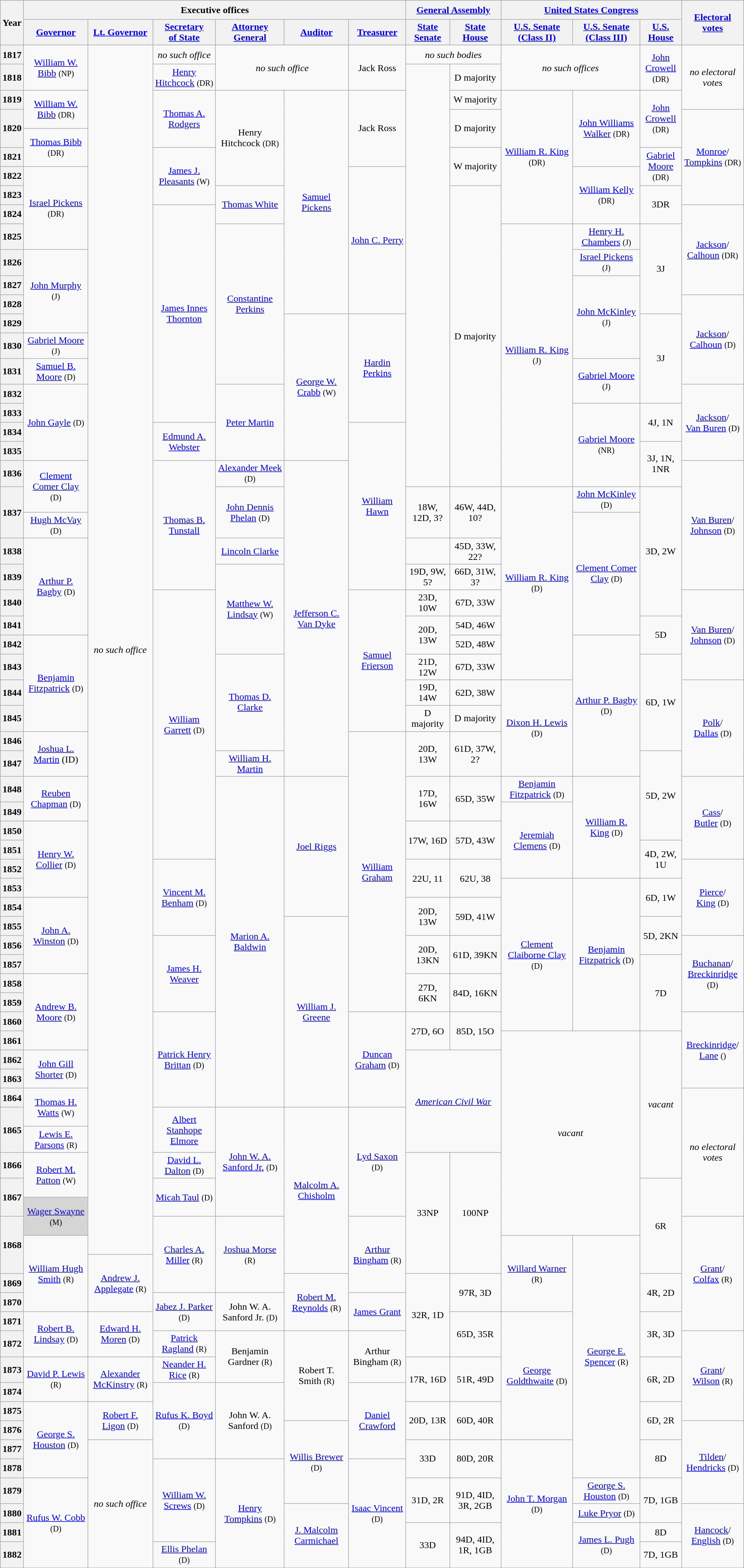<table class="wikitable sortable sticky-header-multi" style=text-align:center>
<tr style="height:2em">
<th rowspan=2 class=unsortable>Year</th>
<th colspan="6">Executive offices</th>
<th colspan=2><a href='#'>General Assembly</a></th>
<th colspan=3><a href='#'>United States Congress</a></th>
<th rowspan=2 class=unsortable><a href='#'>Electoral votes</a></th>
</tr>
<tr style="height:2em">
<th class=unsortable><a href='#'>Governor</a></th>
<th class=unsortable><a href='#'>Lt. Governor</a></th>
<th class=unsortable><a href='#'>Secretary<br>of State</a></th>
<th class=unsortable><a href='#'>Attorney<br>General</a></th>
<th class=unsortable><a href='#'>Auditor</a></th>
<th class=unsortable><a href='#'>Treasurer</a></th>
<th class=unsortable><a href='#'>State Senate</a></th>
<th class=unsortable><a href='#'>State House</a></th>
<th class=unsortable><a href='#'>U.S. Senate<br>(Class II)</a></th>
<th class=unsortable><a href='#'>U.S. Senate<br>(Class III)</a></th>
<th class=unsortable><a href='#'>U.S.<br>House</a></th>
</tr>
<tr style="height:2em">
<th>1817</th>
<td rowspan=2 ><a href='#'>William W. Bibb</a> <small>(NP)</small></td>
<td rowspan=57><em>no such office</em></td>
<td><em>no such office</em></td>
<td colspan=2 rowspan=2><em>no such office</em></td>
<td rowspan=2>Jack Ross</td>
<td colspan=2><em>no such bodies</em></td>
<td colspan=2 rowspan=2><em>no such offices</em></td>
<td rowspan=2 ><a href='#'>John<br>Crowell</a> <small>(DR)</small></td>
<td rowspan=3><em>no electoral votes</em></td>
</tr>
<tr style="height:2em">
<th>1818</th>
<td><a href='#'>Henry Hitchcock</a> <small>(DR)</small></td>
<td rowspan=20><em></em></td>
<td>D majority</td>
</tr>
<tr style="height:2em">
<th>1819</th>
<td rowspan=2 ><a href='#'>William W. Bibb</a> <small>(DR)</small></td>
<td rowspan=3><a href='#'>Thomas A. Rodgers</a></td>
<td rowspan=5 >Henry Hitchcock <small>(DR)</small></td>
<td rowspan=11><a href='#'>Samuel Pickens</a></td>
<td rowspan=4>Jack Ross</td>
<td>W majority</td>
<td rowspan="7" ><a href='#'>William R. King</a> <small>(DR)</small></td>
<td rowspan=4 ><a href='#'>John Williams Walker</a> <small>(DR)</small></td>
<td rowspan=3 ><a href='#'>John<br>Crowell</a> <small>(DR)</small></td>
</tr>
<tr style="height:2em">
<th rowspan=2>1820</th>
<td rowspan=2 >D majority</td>
<td rowspan=5 ><a href='#'>Monroe</a>/<br><a href='#'>Tompkins</a> <small>(DR)</small> </td>
</tr>
<tr style="height:2em">
<td rowspan=2 ><a href='#'>Thomas Bibb</a> <small>(DR)</small></td>
</tr>
<tr style="height:2em">
<th>1821</th>
<td rowspan=3 ><a href='#'>James J. Pleasants</a> <small>(W)</small></td>
<td rowspan=2 >W majority</td>
<td rowspan=2 ><a href='#'>Gabriel<br>Moore</a> <small>(DR)</small></td>
</tr>
<tr style="height:2em">
<th>1822</th>
<td rowspan=4 ><a href='#'>Israel Pickens</a> <small>(DR)</small></td>
<td rowspan=7><a href='#'>John C. Perry</a></td>
<td rowspan=3 ><a href='#'>William Kelly</a> <small>(DR)</small></td>
</tr>
<tr style="height:2em">
<th>1823</th>
<td rowspan=2><a href='#'>Thomas White</a></td>
<td rowspan="14" >D majority</td>
<td rowspan="2" >3DR</td>
</tr>
<tr style="height:2em">
<th>1824</th>
<td rowspan=10><a href='#'>James Innes Thornton</a></td>
<td rowspan=4 ><a href='#'>Jackson</a>/<br><a href='#'>Calhoun</a> <small>(DR)</small> </td>
</tr>
<tr style="height:2em">
<th>1825</th>
<td rowspan=7><a href='#'>Constantine Perkins</a></td>
<td rowspan="12" ><a href='#'>William R. King</a> <small>(J)</small></td>
<td><a href='#'>Henry H. Chambers</a> <small>(J)</small></td>
<td rowspan="4" >3J</td>
</tr>
<tr style="height:2em">
<th>1826</th>
<td rowspan=4 ><a href='#'>John Murphy</a> <small>(J)</small></td>
<td><a href='#'>Israel Pickens</a> <small>(J)</small></td>
</tr>
<tr style="height:2em">
<th>1827</th>
<td rowspan=4 ><a href='#'>John McKinley</a> <small>(J)</small></td>
</tr>
<tr style="height:2em">
<th>1828</th>
<td rowspan=4 ><a href='#'>Jackson</a>/<br><a href='#'>Calhoun</a> <small>(D)</small> </td>
</tr>
<tr style="height:2em">
<th>1829</th>
<td rowspan=7 ><a href='#'>George W. Crabb</a> <small>(W)</small></td>
<td rowspan=5><a href='#'>Hardin Perkins</a></td>
<td rowspan=4 >3J</td>
</tr>
<tr style="height:2em">
<th>1830</th>
<td><a href='#'>Gabriel Moore</a> <small>(J)</small></td>
</tr>
<tr style="height:2em">
<th>1831</th>
<td><a href='#'>Samuel B. Moore</a> <small>(D)</small></td>
<td rowspan="2" ><a href='#'>Gabriel Moore</a> <small>(J)</small></td>
</tr>
<tr style="height:2em">
<th>1832</th>
<td rowspan=4 ><a href='#'>John Gayle</a> <small>(D)</small></td>
<td rowspan=4><a href='#'>Peter Martin</a></td>
<td rowspan=4 ><a href='#'>Jackson</a>/<br><a href='#'>Van Buren</a> <small>(D)</small> </td>
</tr>
<tr style="height:2em">
<th>1833</th>
<td rowspan="4" ><a href='#'>Gabriel Moore</a> <small>(NR)</small></td>
<td rowspan=2 >4J, 1N</td>
</tr>
<tr style="height:2em">
<th>1834</th>
<td rowspan=2><a href='#'>Edmund A. Webster</a></td>
<td rowspan=7><a href='#'>William Hawn</a></td>
</tr>
<tr style="height:2em">
<th>1835</th>
<td rowspan="2" >3J, 1N, 1NR</td>
</tr>
<tr style="height:2em">
<th>1836</th>
<td rowspan=2 ><a href='#'>Clement Comer Clay</a> <small>(D)</small></td>
<td rowspan=5><a href='#'>Thomas B. Tunstall</a></td>
<td><a href='#'>Alexander Meek</a> <small>(D)</small></td>
<td rowspan=13><a href='#'>Jefferson C. Van Dyke</a></td>
<td rowspan=5 ><a href='#'>Van Buren</a>/<br><a href='#'>Johnson</a> <small>(D)</small> </td>
</tr>
<tr style="height:2em">
<th rowspan=2>1837</th>
<td rowspan=2 ><a href='#'>John Dennis Phelan</a> <small>(D)</small></td>
<td rowspan=2 >18W, 12D, 3?</td>
<td rowspan=2 >46W, 44D, 10?</td>
<td rowspan="8" ><a href='#'>William R. King</a> <small>(D)</small></td>
<td><a href='#'>John McKinley</a> <small>(D)</small></td>
<td rowspan="5" >3D, 2W</td>
</tr>
<tr style="height:2em">
<td><a href='#'>Hugh McVay</a> <small>(D)</small></td>
<td rowspan=5 ><a href='#'>Clement Comer Clay</a> <small>(D)</small></td>
</tr>
<tr style="height:2em">
<th>1838</th>
<td rowspan=4 ><a href='#'>Arthur P. Bagby</a> <small>(D)</small></td>
<td><a href='#'>Lincoln Clarke</a></td>
<td><em></em></td>
<td>45D, 33W, 22?</td>
</tr>
<tr style="height:2em">
<th>1839</th>
<td rowspan=4 ><a href='#'>Matthew W. Lindsay</a> <small>(W)</small></td>
<td>19D, 9W, 5?</td>
<td>66D, 31W, 3?</td>
</tr>
<tr style="height:2em">
<th>1840</th>
<td rowspan=12 ><a href='#'>William Garrett</a> <small>(D)</small></td>
<td rowspan=6><a href='#'>Samuel Frierson</a></td>
<td>23D, 10W</td>
<td>67D, 33W</td>
<td rowspan=4 ><a href='#'>Van Buren</a>/<br><a href='#'>Johnson</a> <small>(D)</small> </td>
</tr>
<tr style="height:2em">
<th>1841</th>
<td rowspan=2 >20D, 13W</td>
<td>54D, 46W</td>
<td rowspan=2 >5D</td>
</tr>
<tr style="height:2em">
<th>1842</th>
<td rowspan=4 ><a href='#'>Benjamin Fitzpatrick</a> <small>(D)</small></td>
<td>52D, 48W</td>
<td rowspan=6 ><a href='#'>Arthur P. Bagby</a> <small>(D)</small></td>
</tr>
<tr style="height:2em">
<th>1843</th>
<td rowspan=4><a href='#'>Thomas D. Clarke</a></td>
<td>21D, 12W</td>
<td>67D, 33W</td>
<td rowspan=4 >6D, 1W</td>
</tr>
<tr style="height:2em">
<th>1844</th>
<td>19D, 14W</td>
<td>62D, 38W</td>
<td rowspan=4 ><a href='#'>Dixon H. Lewis</a> <small>(D)</small></td>
<td rowspan=4 ><a href='#'>Polk</a>/<br><a href='#'>Dallas</a> <small>(D)</small> </td>
</tr>
<tr style="height:2em">
<th>1845</th>
<td>D majority</td>
<td>D majority</td>
</tr>
<tr style="height:2em">
<th>1846</th>
<td rowspan=2 ><a href='#'>Joshua L. Martin</a> (ID)</td>
<td rowspan=14><a href='#'>William Graham</a></td>
<td rowspan=2 >20D, 13W</td>
<td rowspan=2 >61D, 37W, 2?</td>
</tr>
<tr style="height:2em">
<th>1847</th>
<td><a href='#'>William H. Martin</a></td>
<td rowspan=4 >5D, 2W</td>
</tr>
<tr style="height:2em">
<th>1848</th>
<td rowspan=2 ><a href='#'>Reuben Chapman</a> <small>(D)</small></td>
<td rowspan=17><a href='#'>Marion A. Baldwin</a></td>
<td rowspan=7><a href='#'>Joel Riggs</a></td>
<td rowspan=2 >17D, 16W</td>
<td rowspan=2 >65D, 35W</td>
<td><a href='#'>Benjamin Fitzpatrick</a> <small>(D)</small></td>
<td rowspan=5 ><a href='#'>William R. King</a> <small>(D)</small></td>
<td rowspan=4 ><a href='#'>Cass</a>/<br><a href='#'>Butler</a> <small>(D)</small> </td>
</tr>
<tr style="height:2em">
<th>1849</th>
<td rowspan=4 ><a href='#'>Jeremiah Clemens</a> <small>(D)</small></td>
</tr>
<tr style="height:2em">
<th>1850</th>
<td rowspan=4 ><a href='#'>Henry W. Collier</a> <small>(D)</small></td>
<td rowspan=2 >17W, 16D</td>
<td rowspan=2 >57D, 43W</td>
</tr>
<tr style="height:2em">
<th>1851</th>
<td rowspan=2 >4D, 2W, 1U</td>
</tr>
<tr style="height:2em">
<th>1852</th>
<td rowspan=4 ><a href='#'>Vincent M. Benham</a> <small>(D)</small></td>
<td rowspan=2 >22U, 11</td>
<td rowspan=2 >62U, 38</td>
<td rowspan=4 ><a href='#'>Pierce</a>/<br><a href='#'>King</a> <small>(D)</small> </td>
</tr>
<tr style="height:2em">
<th>1853</th>
<td rowspan=8 ><a href='#'>Clement Claiborne Clay</a> <small>(D)</small></td>
<td rowspan=8 ><a href='#'>Benjamin Fitzpatrick</a> <small>(D)</small></td>
<td rowspan=2 >6D, 1W</td>
</tr>
<tr style="height:2em">
<th>1854</th>
<td rowspan=4 ><a href='#'>John A. Winston</a> <small>(D)</small></td>
<td rowspan=2 >20D, 13W</td>
<td rowspan=2 >59D, 41W</td>
</tr>
<tr style="height:2em">
<th>1855</th>
<td rowspan=10><a href='#'>William J. Greene</a></td>
<td rowspan=2 >5D, 2KN</td>
</tr>
<tr style="height:2em">
<th>1856</th>
<td rowspan=4><a href='#'>James H. Weaver</a></td>
<td rowspan=2 >20D, 13KN</td>
<td rowspan=2 >61D, 39KN</td>
<td rowspan=4 ><a href='#'>Buchanan</a>/<br><a href='#'>Breckinridge</a> <small>(D)</small> </td>
</tr>
<tr style="height:2em">
<th>1857</th>
<td rowspan=4 >7D</td>
</tr>
<tr style="height:2em">
<th>1858</th>
<td rowspan=4 ><a href='#'>Andrew B. Moore</a> <small>(D)</small></td>
<td rowspan=2 >27D, 6KN</td>
<td rowspan=2 >84D, 16KN</td>
</tr>
<tr style="height:2em">
<th>1859</th>
</tr>
<tr style="height:2em">
<th>1860</th>
<td rowspan=5 ><a href='#'>Patrick Henry Brittan</a> <small>(D)</small></td>
<td rowspan=5 ><a href='#'>Duncan Graham</a> <small>(D)</small></td>
<td rowspan=2 >27D, 6O</td>
<td rowspan=2 >85D, 15O</td>
<td rowspan=4 ><a href='#'>Breckinridge</a>/<br><a href='#'>Lane</a> <small>()</small> </td>
</tr>
<tr style="height:2em">
<th>1861</th>
<td colspan=2 rowspan=10><em>vacant</em></td>
<td rowspan=7><em>vacant</em></td>
</tr>
<tr style="height:2em">
<th>1862</th>
<td rowspan=2 ><a href='#'>John Gill Shorter</a> <small>(D)</small></td>
<td colspan="2" rowspan="5"><em><a href='#'>American Civil War</a></em></td>
</tr>
<tr style="height:2em">
<th>1863</th>
</tr>
<tr style="height:2em">
<th>1864</th>
<td rowspan=2 ><a href='#'>Thomas H. Watts</a> <small>(W)</small></td>
<td rowspan=6><em>no electoral votes</em></td>
</tr>
<tr style="height:2em">
<th rowspan=2>1865</th>
<td rowspan=2><a href='#'>Albert Stanhope Elmore</a></td>
<td rowspan=5 ><a href='#'>John W. A. Sanford Jr.</a> <small>(D)</small></td>
<td rowspan=8><a href='#'>Malcolm A. Chisholm</a></td>
<td rowspan=5 ><a href='#'>Lyd Saxon</a> <small>(D)</small></td>
</tr>
<tr style="height:2em">
<td><a href='#'>Lewis E. Parsons</a> <small>(R)</small></td>
</tr>
<tr style="height:2em">
<th>1866</th>
<td rowspan=2 ><a href='#'>Robert M. Patton</a> <small>(W)</small></td>
<td><a href='#'>David L. Dalton</a> <small>(D)</small></td>
<td rowspan=6 >33NP</td>
<td rowspan=6 >100NP</td>
</tr>
<tr style="height:2em">
<th rowspan=2>1867</th>
<td rowspan=2 ><a href='#'>Micah Taul</a> <small>(D)</small></td>
<td rowspan=5 >6R</td>
</tr>
<tr style="height:2em">
<td rowspan="2" style="background:#d5d5d5;"><a href='#'>Wager Swayne</a> <small>(M)</small></td>
</tr>
<tr style="height:2em">
<th rowspan=3>1868</th>
<td rowspan=4 ><a href='#'>Charles A. Miller</a> <small>(R)</small></td>
<td rowspan=4 ><a href='#'>Joshua Morse</a> <small>(R)</small></td>
<td rowspan=4 ><a href='#'>Arthur Bingham</a> <small>(R)</small></td>
<td rowspan=6 ><a href='#'>Grant</a>/<br><a href='#'>Colfax</a> <small>(R)</small> </td>
</tr>
<tr style="height:2em">
<td rowspan=4 ><a href='#'>William Hugh Smith</a> <small>(R)</small></td>
<td rowspan=4 ><a href='#'>Willard Warner</a> <small>(R)</small></td>
<td rowspan=12 ><a href='#'>George E. Spencer</a> <small>(R)</small></td>
</tr>
<tr style="height:2em">
<td rowspan=3 ><a href='#'>Andrew J. Applegate</a> <small>(R)</small></td>
</tr>
<tr style="height:2em">
<th>1869</th>
<td rowspan=3 ><a href='#'>Robert M. Reynolds</a> <small>(R)</small></td>
<td rowspan=4 >32R, 1D</td>
<td rowspan=2 >97R, 3D</td>
<td rowspan=2 >4R, 2D</td>
</tr>
<tr style="height:2em">
<th>1870</th>
<td rowspan=2 ><a href='#'>Jabez J. Parker</a> <small>(D)</small></td>
<td rowspan=2 >John W. A. Sanford Jr. <small>(D)</small></td>
<td rowspan=2><a href='#'>James Grant</a></td>
</tr>
<tr style="height:2em">
<th>1871</th>
<td rowspan=2 ><a href='#'>Robert B. Lindsay</a> <small>(D)</small></td>
<td rowspan=2 ><a href='#'>Edward H. Moren</a> <small>(D)</small></td>
<td rowspan=2 >65D, 35R</td>
<td rowspan=6 ><a href='#'>George Goldthwaite</a> <small>(D)</small></td>
<td rowspan=2 >3R, 3D</td>
</tr>
<tr style="height:2em">
<th>1872</th>
<td><a href='#'>Patrick Ragland</a> <small>(R)</small></td>
<td rowspan=2 >Benjamin Gardner <small>(R)</small></td>
<td rowspan=4 >Robert T. Smith <small>(R)</small></td>
<td rowspan=2 >Arthur Bingham <small>(R)</small></td>
<td rowspan=4 ><a href='#'>Grant</a>/<br><a href='#'>Wilson</a> <small>(R)</small> </td>
</tr>
<tr style="height:2em">
<th>1873</th>
<td rowspan=2 ><a href='#'>David P. Lewis</a> <small>(R)</small></td>
<td rowspan=2 ><a href='#'>Alexander McKinstry</a> <small>(R)</small></td>
<td><a href='#'>Neander H. Rice</a> <small>(R)</small></td>
<td rowspan=2 >17R, 16D</td>
<td rowspan=2 >51R, 49D</td>
<td rowspan=2 >6R, 2D</td>
</tr>
<tr style="height:2em">
<th>1874</th>
<td rowspan=4 ><a href='#'>Rufus K. Boyd</a> <small>(D)</small></td>
<td rowspan=4 >John W. A. Sanford <small>(D)</small></td>
<td rowspan=4><a href='#'>Daniel Crawford</a></td>
</tr>
<tr style="height:2em">
<th>1875</th>
<td rowspan=4 ><a href='#'>George S. Houston</a> <small>(D)</small></td>
<td rowspan=2 ><a href='#'>Robert F. Ligon</a> <small>(D)</small></td>
<td rowspan=2 >20D, 13R</td>
<td rowspan=2 >60D, 40R</td>
<td rowspan=2 >6D, 2R</td>
</tr>
<tr style="height:2em">
<th>1876</th>
<td rowspan=4 ><a href='#'>Willis Brewer</a> <small>(D)</small></td>
<td rowspan=4 ><a href='#'>Tilden</a>/<br><a href='#'>Hendricks</a> <small>(D)</small> </td>
</tr>
<tr style="height:2em">
<th>1877</th>
<td rowspan="6"><em>no such office</em></td>
<td rowspan=2 >33D</td>
<td rowspan=2 >80D, 20R</td>
<td rowspan="6" ><a href='#'>John T. Morgan</a> <small>(D)</small></td>
<td rowspan=2 >8D</td>
</tr>
<tr style="height:2em">
<th>1878</th>
<td rowspan=4 ><a href='#'>William W. Screws</a> <small>(D)</small></td>
<td rowspan="5" ><a href='#'>Henry Tompkins</a> <small>(D)</small></td>
<td rowspan=5 ><a href='#'>Isaac Vincent</a> <small>(D)</small></td>
</tr>
<tr style="height:2em">
<th>1879</th>
<td rowspan=4 ><a href='#'>Rufus W. Cobb</a> <small>(D)</small></td>
<td rowspan=2 >31D, 2R</td>
<td rowspan=2 >91D, 4ID, 3R, 2GB</td>
<td><a href='#'>George S. Houston</a> <small>(D)</small></td>
<td rowspan=2 >7D, 1GB</td>
</tr>
<tr style="height:2em">
<th>1880</th>
<td rowspan="3"><a href='#'>J. Malcolm Carmichael</a></td>
<td><a href='#'>Luke Pryor</a> <small>(D)</small></td>
<td rowspan="3" ><a href='#'>Hancock</a>/<br><a href='#'>English</a> <small>(D)</small> </td>
</tr>
<tr style="height:2em">
<th>1881</th>
<td rowspan=2 >33D</td>
<td rowspan=2 >94D, 4ID, 1R, 1GB</td>
<td rowspan="2" ><a href='#'>James L. Pugh</a> <small>(D)</small></td>
<td>8D</td>
</tr>
<tr style="height:2em">
<th>1882</th>
<td><a href='#'>Ellis Phelan</a> <small>(D)</small></td>
<td>7D, 1GB</td>
</tr>
</table>
